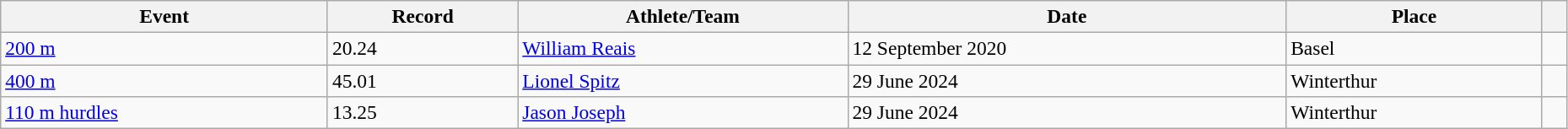<table class="wikitable" style="font-size:98%; width: 98%;">
<tr>
<th>Event</th>
<th>Record</th>
<th>Athlete/Team</th>
<th>Date</th>
<th>Place</th>
<th></th>
</tr>
<tr>
<td><a href='#'>200 m</a></td>
<td>20.24 </td>
<td><a href='#'>William Reais</a></td>
<td>12 September 2020</td>
<td>Basel</td>
<td></td>
</tr>
<tr>
<td><a href='#'>400 m</a></td>
<td>45.01</td>
<td><a href='#'>Lionel Spitz</a></td>
<td>29 June 2024</td>
<td>Winterthur</td>
<td></td>
</tr>
<tr>
<td><a href='#'>110 m hurdles</a></td>
<td>13.25 </td>
<td><a href='#'>Jason Joseph</a></td>
<td>29 June 2024</td>
<td>Winterthur</td>
<td></td>
</tr>
</table>
